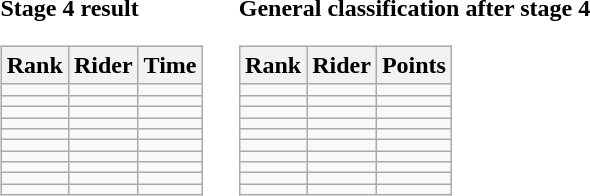<table>
<tr>
<td><strong>Stage 4 result</strong><br><table class="wikitable">
<tr>
<th scope="col">Rank</th>
<th scope="col">Rider</th>
<th scope="col">Time</th>
</tr>
<tr>
<td></td>
<td></td>
<td></td>
</tr>
<tr>
<td></td>
<td></td>
<td></td>
</tr>
<tr>
<td></td>
<td></td>
<td></td>
</tr>
<tr>
<td></td>
<td></td>
<td></td>
</tr>
<tr>
<td></td>
<td></td>
<td></td>
</tr>
<tr>
<td></td>
<td></td>
<td></td>
</tr>
<tr>
<td></td>
<td></td>
<td></td>
</tr>
<tr>
<td></td>
<td></td>
<td></td>
</tr>
<tr>
<td></td>
<td></td>
<td></td>
</tr>
<tr>
<td></td>
<td></td>
<td></td>
</tr>
</table>
</td>
<td></td>
<td><strong>General classification after stage 4</strong><br><table class="wikitable">
<tr>
<th scope="col">Rank</th>
<th scope="col">Rider</th>
<th scope="col">Points</th>
</tr>
<tr>
<td></td>
<td></td>
<td></td>
</tr>
<tr>
<td></td>
<td></td>
<td></td>
</tr>
<tr>
<td></td>
<td></td>
<td></td>
</tr>
<tr>
<td></td>
<td></td>
<td></td>
</tr>
<tr>
<td></td>
<td></td>
<td></td>
</tr>
<tr>
<td></td>
<td></td>
<td></td>
</tr>
<tr>
<td></td>
<td></td>
<td></td>
</tr>
<tr>
<td></td>
<td></td>
<td></td>
</tr>
<tr>
<td></td>
<td></td>
<td></td>
</tr>
<tr>
<td></td>
<td></td>
<td></td>
</tr>
</table>
</td>
</tr>
</table>
